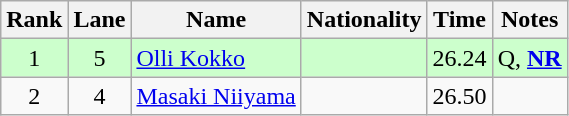<table class="wikitable sortable" style="text-align:center">
<tr>
<th>Rank</th>
<th>Lane</th>
<th>Name</th>
<th>Nationality</th>
<th>Time</th>
<th>Notes</th>
</tr>
<tr bgcolor=ccffcc>
<td>1</td>
<td>5</td>
<td align=left><a href='#'>Olli Kokko</a></td>
<td align=left></td>
<td>26.24</td>
<td>Q, <strong><a href='#'>NR</a></strong></td>
</tr>
<tr>
<td>2</td>
<td>4</td>
<td align=left><a href='#'>Masaki Niiyama</a></td>
<td align=left></td>
<td>26.50</td>
<td></td>
</tr>
</table>
